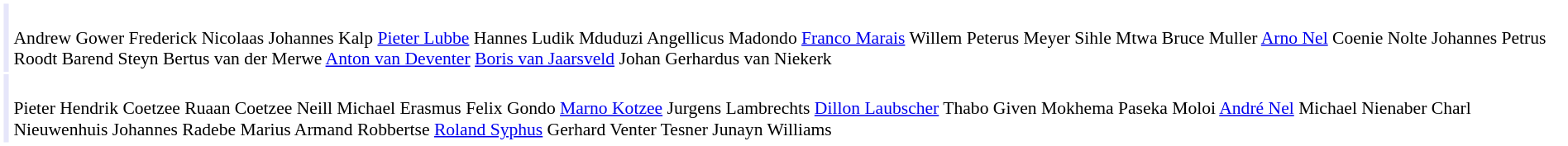<table cellpadding="2" style="border: 1px solid white; font-size:90%;">
<tr>
<td colspan="2" align="right" bgcolor="lavender"></td>
<td align="left"><br>Andrew Gower
Frederick Nicolaas Johannes Kalp
<a href='#'>Pieter Lubbe</a>
Hannes Ludik
Mduduzi Angellicus Madondo
<a href='#'>Franco Marais</a>
Willem Peterus Meyer
Sihle Mtwa
Bruce Muller
<a href='#'>Arno Nel</a>
Coenie Nolte
Johannes Petrus Roodt
Barend Steyn
Bertus van der Merwe
<a href='#'>Anton van Deventer</a>
<a href='#'>Boris van Jaarsveld</a>
Johan Gerhardus van Niekerk</td>
</tr>
<tr>
<td colspan="2" align="right" bgcolor="lavender"></td>
<td align="left"><br>Pieter Hendrik Coetzee
Ruaan Coetzee
Neill Michael Erasmus
Felix Gondo
<a href='#'>Marno Kotzee</a>
Jurgens Lambrechts
<a href='#'>Dillon Laubscher</a>
Thabo Given Mokhema
Paseka Moloi
<a href='#'>André Nel</a>
Michael Nienaber
Charl Nieuwenhuis
Johannes Radebe
Marius Armand Robbertse
<a href='#'>Roland Syphus</a>
Gerhard Venter
Tesner Junayn Williams</td>
</tr>
</table>
